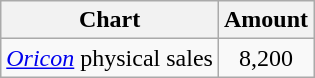<table class="wikitable">
<tr>
<th>Chart</th>
<th>Amount</th>
</tr>
<tr>
<td><em><a href='#'>Oricon</a></em> physical sales</td>
<td align="center">8,200</td>
</tr>
</table>
